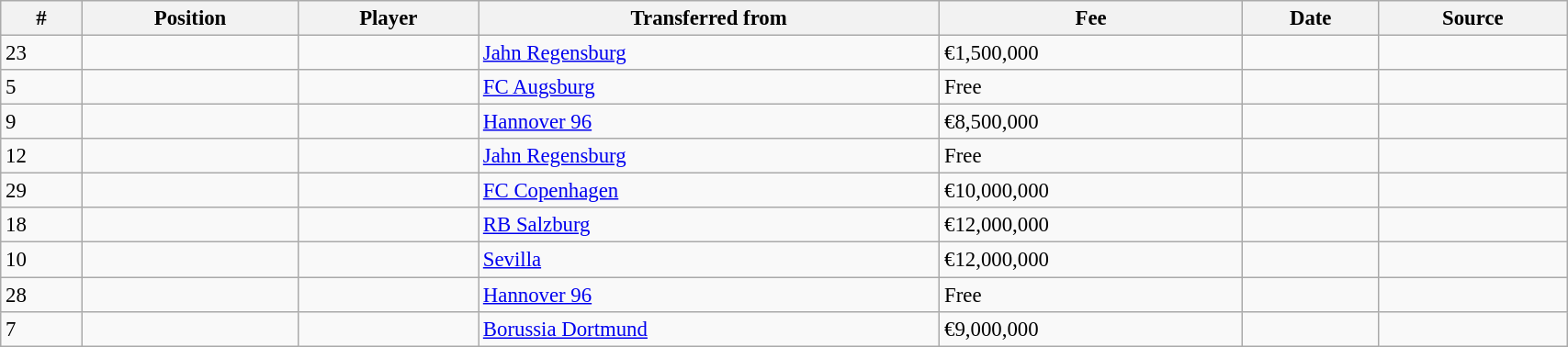<table class="wikitable sortable" style="width:90%; text-align:center; font-size:95%; text-align:left;">
<tr>
<th>#</th>
<th>Position</th>
<th>Player</th>
<th>Transferred from</th>
<th>Fee</th>
<th>Date</th>
<th>Source</th>
</tr>
<tr>
<td>23</td>
<td></td>
<td></td>
<td> <a href='#'>Jahn Regensburg</a></td>
<td>€1,500,000</td>
<td></td>
<td></td>
</tr>
<tr>
<td>5</td>
<td></td>
<td></td>
<td> <a href='#'>FC Augsburg</a></td>
<td>Free</td>
<td></td>
<td></td>
</tr>
<tr>
<td>9</td>
<td></td>
<td></td>
<td> <a href='#'>Hannover 96</a></td>
<td>€8,500,000</td>
<td></td>
<td></td>
</tr>
<tr>
<td>12</td>
<td></td>
<td></td>
<td> <a href='#'>Jahn Regensburg</a></td>
<td>Free</td>
<td></td>
<td></td>
</tr>
<tr>
<td>29</td>
<td></td>
<td></td>
<td> <a href='#'>FC Copenhagen</a></td>
<td>€10,000,000</td>
<td></td>
<td></td>
</tr>
<tr>
<td>18</td>
<td></td>
<td></td>
<td> <a href='#'>RB Salzburg</a></td>
<td>€12,000,000</td>
<td></td>
<td></td>
</tr>
<tr>
<td>10</td>
<td></td>
<td></td>
<td> <a href='#'>Sevilla</a></td>
<td>€12,000,000</td>
<td></td>
<td></td>
</tr>
<tr>
<td>28</td>
<td></td>
<td></td>
<td> <a href='#'>Hannover 96</a></td>
<td>Free</td>
<td></td>
<td></td>
</tr>
<tr>
<td>7</td>
<td></td>
<td></td>
<td> <a href='#'>Borussia Dortmund</a></td>
<td>€9,000,000</td>
<td></td>
<td></td>
</tr>
</table>
